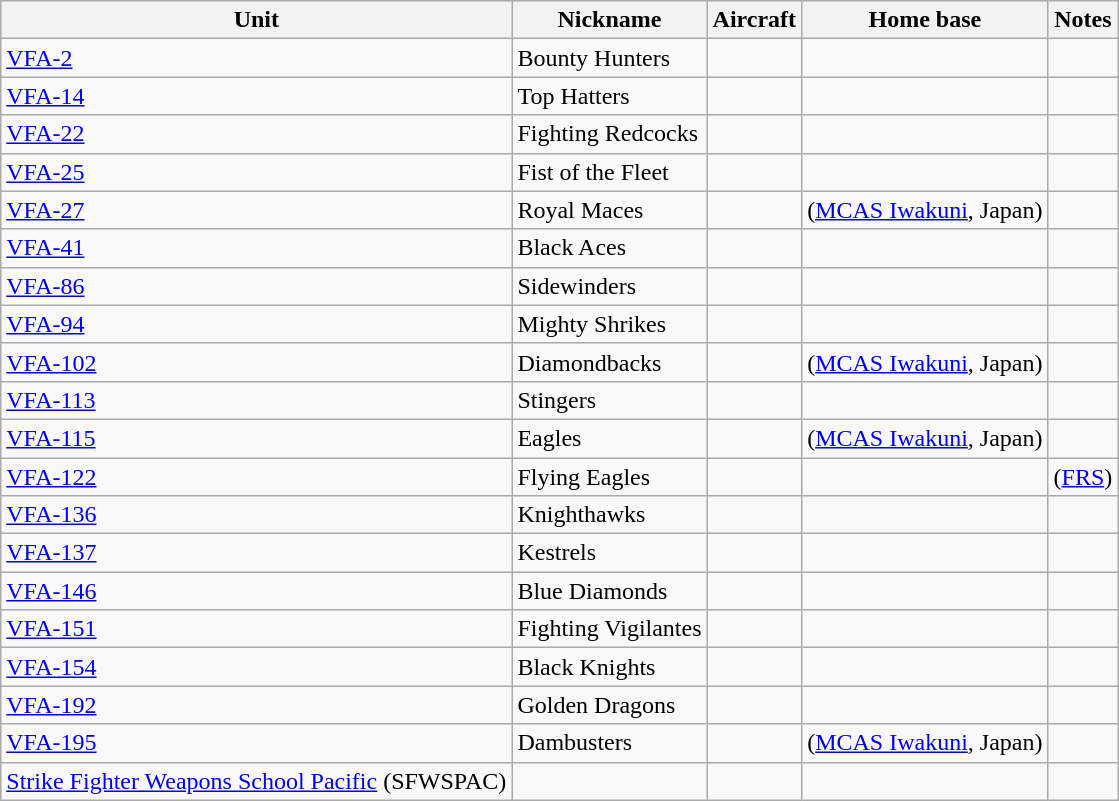<table class="wikitable sortable">
<tr>
<th>Unit</th>
<th>Nickname</th>
<th>Aircraft</th>
<th>Home base</th>
<th>Notes</th>
</tr>
<tr>
<td><a href='#'>VFA-2</a></td>
<td>Bounty Hunters</td>
<td></td>
<td></td>
<td></td>
</tr>
<tr>
<td><a href='#'>VFA-14</a></td>
<td>Top Hatters</td>
<td></td>
<td></td>
<td></td>
</tr>
<tr>
<td><a href='#'>VFA-22</a></td>
<td>Fighting Redcocks</td>
<td></td>
<td></td>
<td></td>
</tr>
<tr>
<td><a href='#'>VFA-25</a></td>
<td>Fist of the Fleet</td>
<td></td>
<td></td>
<td></td>
</tr>
<tr>
<td><a href='#'>VFA-27</a></td>
<td>Royal Maces</td>
<td></td>
<td>(<a href='#'>MCAS Iwakuni</a>, Japan)</td>
<td></td>
</tr>
<tr>
<td><a href='#'>VFA-41</a></td>
<td>Black Aces</td>
<td></td>
<td></td>
<td></td>
</tr>
<tr>
<td><a href='#'>VFA-86</a></td>
<td>Sidewinders</td>
<td></td>
<td></td>
<td></td>
</tr>
<tr>
<td><a href='#'>VFA-94</a></td>
<td>Mighty Shrikes</td>
<td></td>
<td></td>
<td></td>
</tr>
<tr>
<td><a href='#'>VFA-102</a></td>
<td>Diamondbacks</td>
<td></td>
<td>(<a href='#'>MCAS Iwakuni</a>, Japan)</td>
<td></td>
</tr>
<tr>
<td><a href='#'>VFA-113</a></td>
<td>Stingers</td>
<td></td>
<td></td>
<td></td>
</tr>
<tr>
<td><a href='#'>VFA-115</a></td>
<td>Eagles</td>
<td></td>
<td>(<a href='#'>MCAS Iwakuni</a>, Japan)</td>
<td></td>
</tr>
<tr>
<td><a href='#'>VFA-122</a></td>
<td>Flying Eagles</td>
<td></td>
<td></td>
<td>(<a href='#'>FRS</a>)</td>
</tr>
<tr>
<td><a href='#'>VFA-136</a></td>
<td>Knighthawks</td>
<td></td>
<td></td>
<td></td>
</tr>
<tr>
<td><a href='#'>VFA-137</a></td>
<td>Kestrels</td>
<td></td>
<td></td>
<td></td>
</tr>
<tr>
<td><a href='#'>VFA-146</a></td>
<td>Blue Diamonds</td>
<td></td>
<td></td>
<td></td>
</tr>
<tr>
<td><a href='#'>VFA-151</a></td>
<td>Fighting Vigilantes</td>
<td></td>
<td></td>
<td></td>
</tr>
<tr>
<td><a href='#'>VFA-154</a></td>
<td>Black Knights</td>
<td></td>
<td></td>
<td></td>
</tr>
<tr>
<td><a href='#'>VFA-192</a></td>
<td>Golden Dragons</td>
<td></td>
<td></td>
<td></td>
</tr>
<tr>
<td><a href='#'>VFA-195</a></td>
<td>Dambusters</td>
<td></td>
<td>(<a href='#'>MCAS Iwakuni</a>, Japan)</td>
<td></td>
</tr>
<tr>
<td><a href='#'>Strike Fighter Weapons School Pacific</a> (SFWSPAC)</td>
<td></td>
<td></td>
<td></td>
<td></td>
</tr>
</table>
